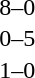<table cellspacing=1 width=70%>
<tr>
<th width=25%></th>
<th width=30%></th>
<th width=15%></th>
<th width=30%></th>
</tr>
<tr>
<td></td>
<td align=right></td>
<td align=center>8–0</td>
<td></td>
</tr>
<tr>
<td></td>
<td align=right></td>
<td align=center>0–5</td>
<td></td>
</tr>
<tr>
<td></td>
<td align=right></td>
<td align=center>1–0</td>
<td></td>
</tr>
</table>
